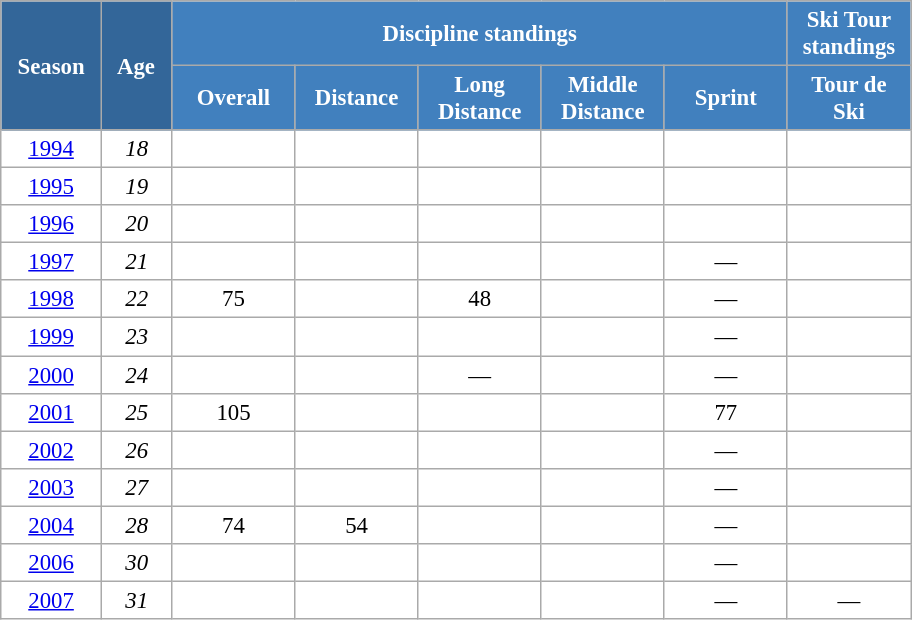<table class="wikitable" style="font-size:95%; text-align:center; border:grey solid 1px; border-collapse:collapse; background:#ffffff;">
<tr>
<th style="background-color:#369; color:white; width:60px;" rowspan="2"> Season </th>
<th style="background-color:#369; color:white; width:40px;" rowspan="2"> Age </th>
<th style="background-color:#4180be; color:white;" colspan="5">Discipline standings</th>
<th style="background-color:#4180be; color:white;" colspan="1">Ski Tour standings</th>
</tr>
<tr>
<th style="background-color:#4180be; color:white; width:75px;">Overall</th>
<th style="background-color:#4180be; color:white; width:75px;">Distance</th>
<th style="background-color:#4180be; color:white; width:75px;">Long Distance</th>
<th style="background-color:#4180be; color:white; width:75px;">Middle Distance</th>
<th style="background-color:#4180be; color:white; width:75px;">Sprint</th>
<th style="background-color:#4180be; color:white; width:75px;">Tour de<br>Ski</th>
</tr>
<tr>
<td><a href='#'>1994</a></td>
<td><em>18</em></td>
<td></td>
<td></td>
<td></td>
<td></td>
<td></td>
<td></td>
</tr>
<tr>
<td><a href='#'>1995</a></td>
<td><em>19</em></td>
<td></td>
<td></td>
<td></td>
<td></td>
<td></td>
<td></td>
</tr>
<tr>
<td><a href='#'>1996</a></td>
<td><em>20</em></td>
<td></td>
<td></td>
<td></td>
<td></td>
<td></td>
<td></td>
</tr>
<tr>
<td><a href='#'>1997</a></td>
<td><em>21</em></td>
<td></td>
<td></td>
<td></td>
<td></td>
<td>—</td>
<td></td>
</tr>
<tr>
<td><a href='#'>1998</a></td>
<td><em>22</em></td>
<td>75</td>
<td></td>
<td>48</td>
<td></td>
<td>—</td>
<td></td>
</tr>
<tr>
<td><a href='#'>1999</a></td>
<td><em>23</em></td>
<td></td>
<td></td>
<td></td>
<td></td>
<td>—</td>
<td></td>
</tr>
<tr>
<td><a href='#'>2000</a></td>
<td><em>24</em></td>
<td></td>
<td></td>
<td>—</td>
<td></td>
<td>—</td>
<td></td>
</tr>
<tr>
<td><a href='#'>2001</a></td>
<td><em>25</em></td>
<td>105</td>
<td></td>
<td></td>
<td></td>
<td>77</td>
<td></td>
</tr>
<tr>
<td><a href='#'>2002</a></td>
<td><em>26</em></td>
<td></td>
<td></td>
<td></td>
<td></td>
<td>—</td>
<td></td>
</tr>
<tr>
<td><a href='#'>2003</a></td>
<td><em>27</em></td>
<td></td>
<td></td>
<td></td>
<td></td>
<td>—</td>
<td></td>
</tr>
<tr>
<td><a href='#'>2004</a></td>
<td><em>28</em></td>
<td>74</td>
<td>54</td>
<td></td>
<td></td>
<td>—</td>
<td></td>
</tr>
<tr>
<td><a href='#'>2006</a></td>
<td><em>30</em></td>
<td></td>
<td></td>
<td></td>
<td></td>
<td>—</td>
<td></td>
</tr>
<tr>
<td><a href='#'>2007</a></td>
<td><em>31</em></td>
<td></td>
<td></td>
<td></td>
<td></td>
<td>—</td>
<td>—</td>
</tr>
</table>
